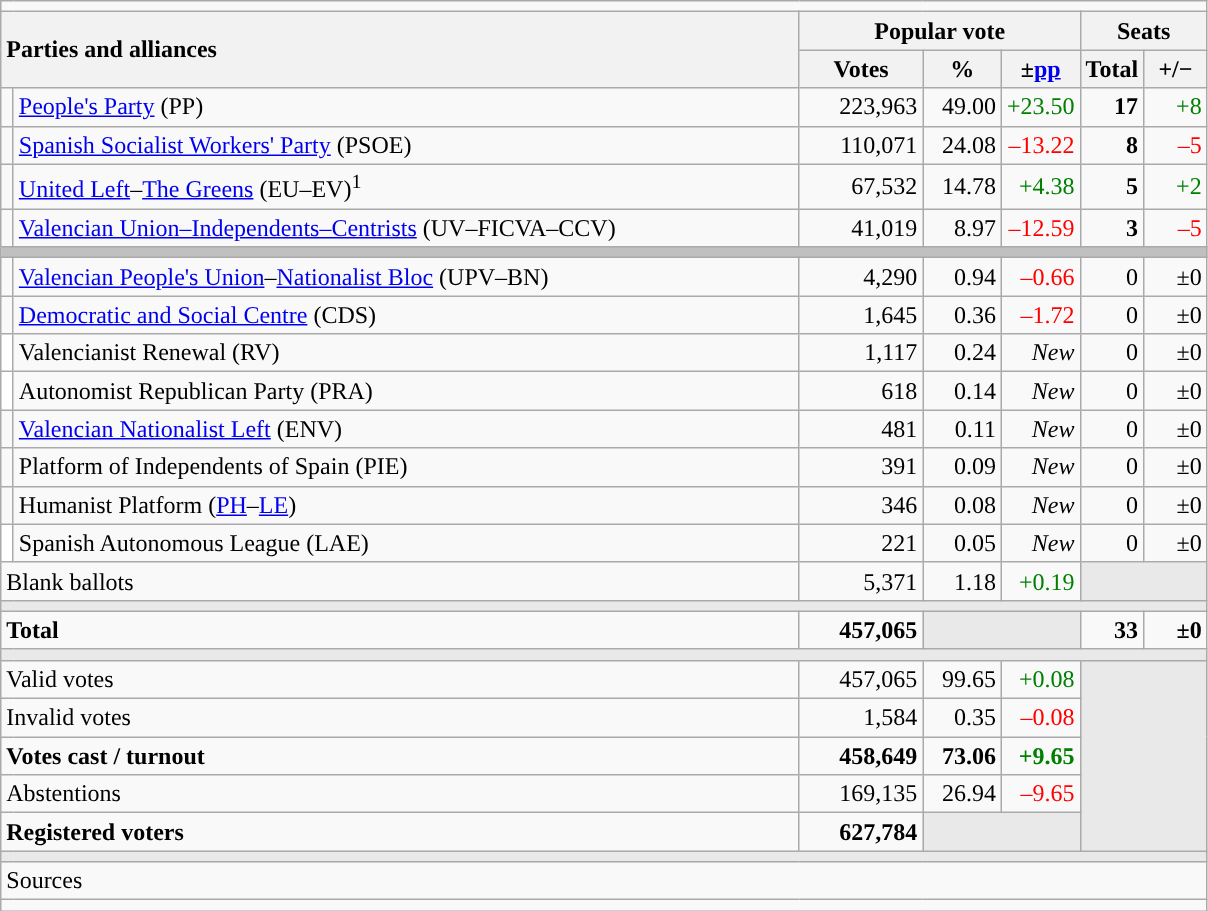<table class="wikitable" style="text-align:right;">
<tr>
<td colspan="7"></td>
</tr>
<tr>
<th style="text-align:left;" rowspan="2" colspan="2" width="525">Parties and alliances</th>
<th colspan="3">Popular vote</th>
<th colspan="2">Seats</th>
</tr>
<tr>
<th width="75">Votes</th>
<th width="45">%</th>
<th width="45">±<a href='#'>pp</a></th>
<th width="35">Total</th>
<th width="35">+/−</th>
</tr>
<tr>
<td width="1" style="color:inherit;background:"></td>
<td align="left"><a href='#'>People's Party</a> (PP)</td>
<td>223,963</td>
<td>49.00</td>
<td style="color:green;">+23.50</td>
<td><strong>17</strong></td>
<td style="color:green;">+8</td>
</tr>
<tr>
<td style="color:inherit;background:"></td>
<td align="left"><a href='#'>Spanish Socialist Workers' Party</a> (PSOE)</td>
<td>110,071</td>
<td>24.08</td>
<td style="color:red;">–13.22</td>
<td><strong>8</strong></td>
<td style="color:red;">–5</td>
</tr>
<tr>
<td style="color:inherit;background:"></td>
<td align="left"><a href='#'>United Left</a>–<a href='#'>The Greens</a> (EU–EV)<sup>1</sup></td>
<td>67,532</td>
<td>14.78</td>
<td style="color:green;">+4.38</td>
<td><strong>5</strong></td>
<td style="color:green;">+2</td>
</tr>
<tr>
<td style="color:inherit;background:"></td>
<td align="left"><a href='#'>Valencian Union–Independents–Centrists</a> (UV–FICVA–CCV)</td>
<td>41,019</td>
<td>8.97</td>
<td style="color:red;">–12.59</td>
<td><strong>3</strong></td>
<td style="color:red;">–5</td>
</tr>
<tr>
<td colspan="7" bgcolor="#C0C0C0"></td>
</tr>
<tr>
<td style="color:inherit;background:"></td>
<td align="left"><a href='#'>Valencian People's Union</a>–<a href='#'>Nationalist Bloc</a> (UPV–BN)</td>
<td>4,290</td>
<td>0.94</td>
<td style="color:red;">–0.66</td>
<td>0</td>
<td>±0</td>
</tr>
<tr>
<td style="color:inherit;background:"></td>
<td align="left"><a href='#'>Democratic and Social Centre</a> (CDS)</td>
<td>1,645</td>
<td>0.36</td>
<td style="color:red;">–1.72</td>
<td>0</td>
<td>±0</td>
</tr>
<tr>
<td bgcolor="white"></td>
<td align="left">Valencianist Renewal (RV)</td>
<td>1,117</td>
<td>0.24</td>
<td><em>New</em></td>
<td>0</td>
<td>±0</td>
</tr>
<tr>
<td bgcolor="white"></td>
<td align="left">Autonomist Republican Party (PRA)</td>
<td>618</td>
<td>0.14</td>
<td><em>New</em></td>
<td>0</td>
<td>±0</td>
</tr>
<tr>
<td style="color:inherit;background:"></td>
<td align="left"><a href='#'>Valencian Nationalist Left</a> (ENV)</td>
<td>481</td>
<td>0.11</td>
<td><em>New</em></td>
<td>0</td>
<td>±0</td>
</tr>
<tr>
<td style="color:inherit;background:"></td>
<td align="left">Platform of Independents of Spain (PIE)</td>
<td>391</td>
<td>0.09</td>
<td><em>New</em></td>
<td>0</td>
<td>±0</td>
</tr>
<tr>
<td style="color:inherit;background:"></td>
<td align="left">Humanist Platform (<a href='#'>PH</a>–<a href='#'>LE</a>)</td>
<td>346</td>
<td>0.08</td>
<td><em>New</em></td>
<td>0</td>
<td>±0</td>
</tr>
<tr>
<td bgcolor="white"></td>
<td align="left">Spanish Autonomous League (LAE)</td>
<td>221</td>
<td>0.05</td>
<td><em>New</em></td>
<td>0</td>
<td>±0</td>
</tr>
<tr>
<td align="left" colspan="2">Blank ballots</td>
<td>5,371</td>
<td>1.18</td>
<td style="color:green;">+0.19</td>
<td bgcolor="#E9E9E9" colspan="2"></td>
</tr>
<tr>
<td colspan="7" bgcolor="#E9E9E9"></td>
</tr>
<tr style="font-weight:bold;">
<td align="left" colspan="2">Total</td>
<td>457,065</td>
<td bgcolor="#E9E9E9" colspan="2"></td>
<td>33</td>
<td>±0</td>
</tr>
<tr>
<td colspan="7" bgcolor="#E9E9E9"></td>
</tr>
<tr>
<td align="left" colspan="2">Valid votes</td>
<td>457,065</td>
<td>99.65</td>
<td style="color:green;">+0.08</td>
<td bgcolor="#E9E9E9" colspan="2" rowspan="5"></td>
</tr>
<tr>
<td align="left" colspan="2">Invalid votes</td>
<td>1,584</td>
<td>0.35</td>
<td style="color:red;">–0.08</td>
</tr>
<tr style="font-weight:bold;">
<td align="left" colspan="2">Votes cast / turnout</td>
<td>458,649</td>
<td>73.06</td>
<td style="color:green;">+9.65</td>
</tr>
<tr>
<td align="left" colspan="2">Abstentions</td>
<td>169,135</td>
<td>26.94</td>
<td style="color:red;">–9.65</td>
</tr>
<tr style="font-weight:bold;">
<td align="left" colspan="2">Registered voters</td>
<td>627,784</td>
<td bgcolor="#E9E9E9" colspan="2"></td>
</tr>
<tr>
<td colspan="7" bgcolor="#E9E9E9"></td>
</tr>
<tr>
<td align="left" colspan="7">Sources</td>
</tr>
<tr>
<td colspan="7" style="text-align:left;font-size:95%;max-width:790px;"></td>
</tr>
</table>
